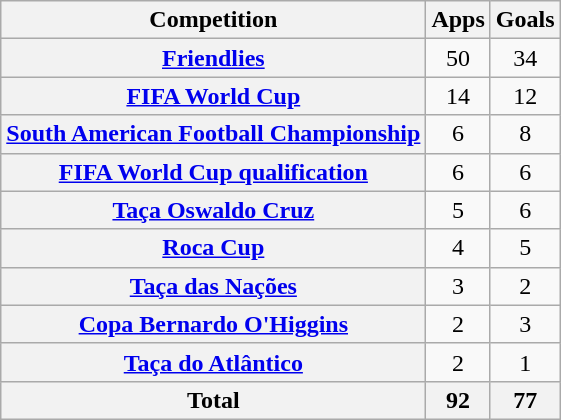<table class="wikitable plainrowheaders sortable" style="text-align:center">
<tr>
<th scope="col">Competition</th>
<th scope="col">Apps</th>
<th scope="col">Goals</th>
</tr>
<tr>
<th scope=row><a href='#'>Friendlies</a></th>
<td>50</td>
<td>34</td>
</tr>
<tr>
<th scope=row><a href='#'>FIFA World Cup</a></th>
<td>14</td>
<td>12</td>
</tr>
<tr>
<th scope=row><a href='#'>South American Football Championship</a></th>
<td>6</td>
<td>8</td>
</tr>
<tr>
<th scope=row><a href='#'>FIFA World Cup qualification</a></th>
<td>6</td>
<td>6</td>
</tr>
<tr>
<th scope=row><a href='#'>Taça Oswaldo Cruz</a></th>
<td>5</td>
<td>6</td>
</tr>
<tr>
<th scope=row><a href='#'>Roca Cup</a></th>
<td>4</td>
<td>5</td>
</tr>
<tr>
<th scope=row><a href='#'>Taça das Nações</a></th>
<td>3</td>
<td>2</td>
</tr>
<tr>
<th scope=row><a href='#'>Copa Bernardo O'Higgins</a></th>
<td>2</td>
<td>3</td>
</tr>
<tr>
<th scope=row><a href='#'>Taça do Atlântico</a></th>
<td>2</td>
<td>1</td>
</tr>
<tr>
<th>Total</th>
<th>92</th>
<th>77</th>
</tr>
</table>
